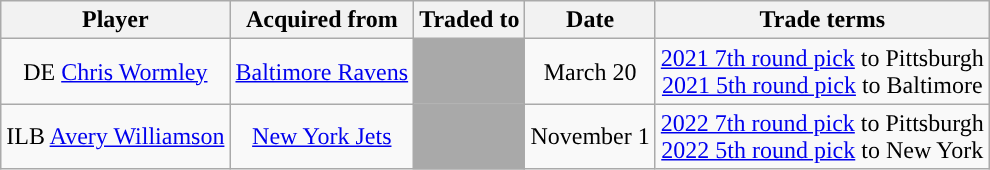<table class="wikitable" style="text-align:center">
<tr>
<th>Player</th>
<th>Acquired from</th>
<th>Traded to</th>
<th>Date</th>
<th>Trade terms</th>
</tr>
<tr>
<td>DE <a href='#'>Chris Wormley</a></td>
<td><a href='#'>Baltimore Ravens</a></td>
<td style="background:darkgray"></td>
<td>March 20</td>
<td><a href='#'>2021 7th round pick</a> to Pittsburgh<br><a href='#'>2021 5th round pick</a> to Baltimore</td>
</tr>
<tr>
<td>ILB <a href='#'>Avery Williamson</a></td>
<td><a href='#'>New York Jets</a></td>
<td style="background:darkgray"></td>
<td>November 1</td>
<td><a href='#'>2022 7th round pick</a> to Pittsburgh<br><a href='#'>2022 5th round pick</a> to New York</td>
</tr>
</table>
